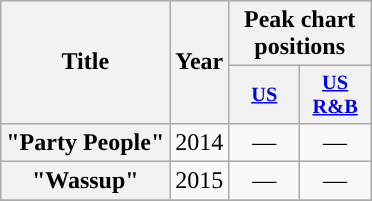<table class="wikitable plainrowheaders" style="text-align:center;">
<tr>
<th rowspan="2" scope="col">Title</th>
<th rowspan="2" scope="col">Year</th>
<th colspan="2" scope="col">Peak chart positions</th>
</tr>
<tr>
<th scope="col" style="width:3em;font-size:85%;"><a href='#'>US</a><br></th>
<th scope="col" style="width:3em;font-size:85%;"><a href='#'>US<br>R&B</a><br></th>
</tr>
<tr>
<th scope="row">"Party People"</th>
<td rowspan="“1">2014</td>
<td>—</td>
<td>—</td>
</tr>
<tr>
<th scope="row">"Wassup"</th>
<td rowspan="1">2015</td>
<td>—</td>
<td>—</td>
</tr>
<tr>
</tr>
</table>
